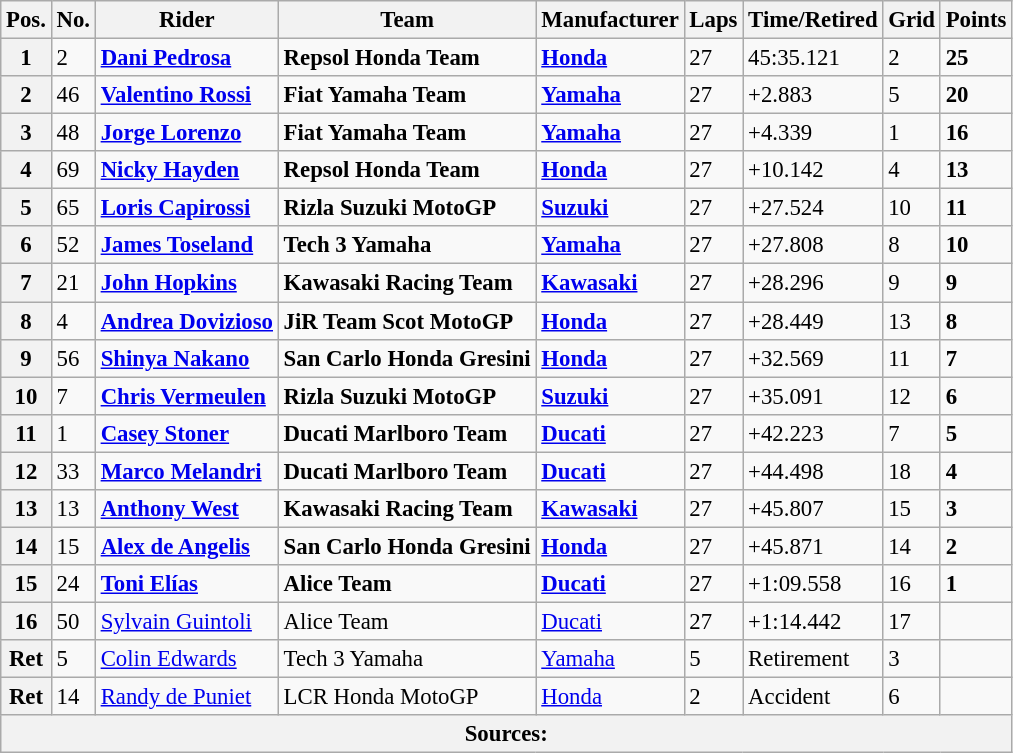<table class="wikitable" style="font-size: 95%;">
<tr>
<th>Pos.</th>
<th>No.</th>
<th>Rider</th>
<th>Team</th>
<th>Manufacturer</th>
<th>Laps</th>
<th>Time/Retired</th>
<th>Grid</th>
<th>Points</th>
</tr>
<tr>
<th>1</th>
<td>2</td>
<td> <strong><a href='#'>Dani Pedrosa</a></strong></td>
<td><strong>Repsol Honda Team</strong></td>
<td><strong><a href='#'>Honda</a></strong></td>
<td>27</td>
<td>45:35.121</td>
<td>2</td>
<td><strong>25</strong></td>
</tr>
<tr>
<th>2</th>
<td>46</td>
<td> <strong><a href='#'>Valentino Rossi</a></strong></td>
<td><strong>Fiat Yamaha Team</strong></td>
<td><strong><a href='#'>Yamaha</a></strong></td>
<td>27</td>
<td>+2.883</td>
<td>5</td>
<td><strong>20</strong></td>
</tr>
<tr>
<th>3</th>
<td>48</td>
<td> <strong><a href='#'>Jorge Lorenzo</a></strong></td>
<td><strong>Fiat Yamaha Team</strong></td>
<td><strong><a href='#'>Yamaha</a></strong></td>
<td>27</td>
<td>+4.339</td>
<td>1</td>
<td><strong>16</strong></td>
</tr>
<tr>
<th>4</th>
<td>69</td>
<td> <strong><a href='#'>Nicky Hayden</a></strong></td>
<td><strong>Repsol Honda Team</strong></td>
<td><strong><a href='#'>Honda</a></strong></td>
<td>27</td>
<td>+10.142</td>
<td>4</td>
<td><strong>13</strong></td>
</tr>
<tr>
<th>5</th>
<td>65</td>
<td> <strong><a href='#'>Loris Capirossi</a></strong></td>
<td><strong>Rizla Suzuki MotoGP</strong></td>
<td><strong><a href='#'>Suzuki</a></strong></td>
<td>27</td>
<td>+27.524</td>
<td>10</td>
<td><strong>11</strong></td>
</tr>
<tr>
<th>6</th>
<td>52</td>
<td> <strong><a href='#'>James Toseland</a></strong></td>
<td><strong>Tech 3 Yamaha</strong></td>
<td><strong><a href='#'>Yamaha</a></strong></td>
<td>27</td>
<td>+27.808</td>
<td>8</td>
<td><strong>10</strong></td>
</tr>
<tr>
<th>7</th>
<td>21</td>
<td> <strong><a href='#'>John Hopkins</a></strong></td>
<td><strong>Kawasaki Racing Team</strong></td>
<td><strong><a href='#'>Kawasaki</a></strong></td>
<td>27</td>
<td>+28.296</td>
<td>9</td>
<td><strong>9</strong></td>
</tr>
<tr>
<th>8</th>
<td>4</td>
<td> <strong><a href='#'>Andrea Dovizioso</a></strong></td>
<td><strong>JiR Team Scot MotoGP</strong></td>
<td><strong><a href='#'>Honda</a></strong></td>
<td>27</td>
<td>+28.449</td>
<td>13</td>
<td><strong>8</strong></td>
</tr>
<tr>
<th>9</th>
<td>56</td>
<td> <strong><a href='#'>Shinya Nakano</a></strong></td>
<td><strong>San Carlo Honda Gresini</strong></td>
<td><strong><a href='#'>Honda</a></strong></td>
<td>27</td>
<td>+32.569</td>
<td>11</td>
<td><strong>7</strong></td>
</tr>
<tr>
<th>10</th>
<td>7</td>
<td> <strong><a href='#'>Chris Vermeulen</a></strong></td>
<td><strong>Rizla Suzuki MotoGP</strong></td>
<td><strong><a href='#'>Suzuki</a></strong></td>
<td>27</td>
<td>+35.091</td>
<td>12</td>
<td><strong>6</strong></td>
</tr>
<tr>
<th>11</th>
<td>1</td>
<td> <strong><a href='#'>Casey Stoner</a></strong></td>
<td><strong>Ducati Marlboro Team</strong></td>
<td><strong><a href='#'>Ducati</a></strong></td>
<td>27</td>
<td>+42.223</td>
<td>7</td>
<td><strong>5</strong></td>
</tr>
<tr>
<th>12</th>
<td>33</td>
<td> <strong><a href='#'>Marco Melandri</a></strong></td>
<td><strong>Ducati Marlboro Team</strong></td>
<td><strong><a href='#'>Ducati</a></strong></td>
<td>27</td>
<td>+44.498</td>
<td>18</td>
<td><strong>4</strong></td>
</tr>
<tr>
<th>13</th>
<td>13</td>
<td> <strong><a href='#'>Anthony West</a></strong></td>
<td><strong>Kawasaki Racing Team</strong></td>
<td><strong><a href='#'>Kawasaki</a></strong></td>
<td>27</td>
<td>+45.807</td>
<td>15</td>
<td><strong>3</strong></td>
</tr>
<tr>
<th>14</th>
<td>15</td>
<td> <strong><a href='#'>Alex de Angelis</a></strong></td>
<td><strong>San Carlo Honda Gresini</strong></td>
<td><strong><a href='#'>Honda</a></strong></td>
<td>27</td>
<td>+45.871</td>
<td>14</td>
<td><strong>2</strong></td>
</tr>
<tr>
<th>15</th>
<td>24</td>
<td> <strong><a href='#'>Toni Elías</a></strong></td>
<td><strong>Alice Team</strong></td>
<td><strong><a href='#'>Ducati</a></strong></td>
<td>27</td>
<td>+1:09.558</td>
<td>16</td>
<td><strong>1</strong></td>
</tr>
<tr>
<th>16</th>
<td>50</td>
<td> <a href='#'>Sylvain Guintoli</a></td>
<td>Alice Team</td>
<td><a href='#'>Ducati</a></td>
<td>27</td>
<td>+1:14.442</td>
<td>17</td>
<td></td>
</tr>
<tr>
<th>Ret</th>
<td>5</td>
<td> <a href='#'>Colin Edwards</a></td>
<td>Tech 3 Yamaha</td>
<td><a href='#'>Yamaha</a></td>
<td>5</td>
<td>Retirement</td>
<td>3</td>
<td></td>
</tr>
<tr>
<th>Ret</th>
<td>14</td>
<td> <a href='#'>Randy de Puniet</a></td>
<td>LCR Honda MotoGP</td>
<td><a href='#'>Honda</a></td>
<td>2</td>
<td>Accident</td>
<td>6</td>
<td></td>
</tr>
<tr>
<th colspan=9>Sources: </th>
</tr>
</table>
